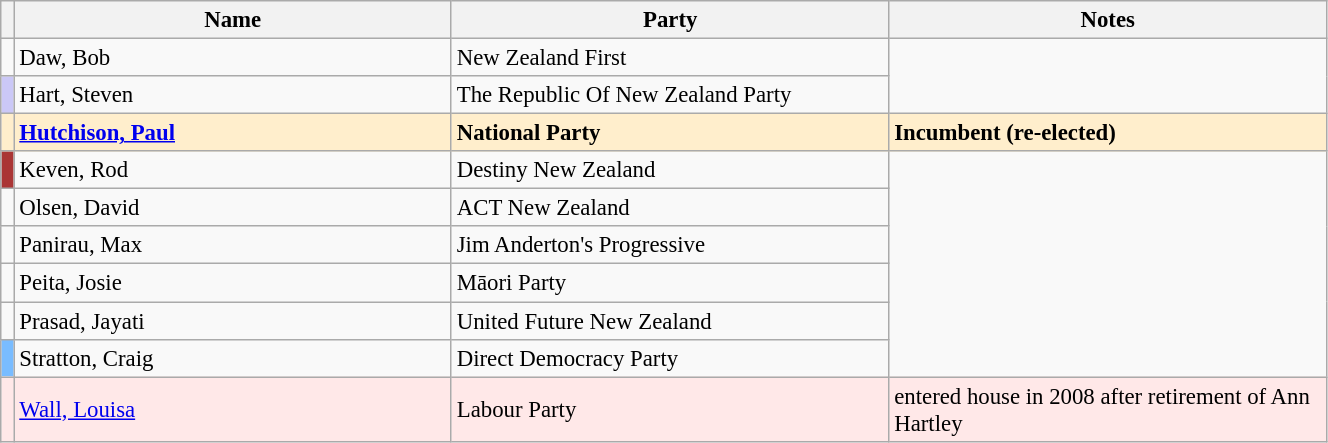<table class="wikitable" width="70%" style="font-size:95%;">
<tr>
<th width=1%></th>
<th width=33%>Name</th>
<th width=33%>Party</th>
<th width=33%>Notes</th>
</tr>
<tr -->
<td bgcolor=></td>
<td>Daw, Bob</td>
<td>New Zealand First</td>
</tr>
<tr -->
<td bgcolor=#cbc8f7></td>
<td>Hart, Steven</td>
<td>The Republic Of New Zealand Party</td>
</tr>
<tr ---- bgcolor=#FFEECC>
<td bgcolor=></td>
<td><strong><a href='#'>Hutchison, Paul</a></strong></td>
<td><strong>National Party</strong></td>
<td><strong>Incumbent (re-elected)</strong></td>
</tr>
<tr -->
<td bgcolor=#aa3535></td>
<td>Keven, Rod</td>
<td>Destiny New Zealand</td>
</tr>
<tr -->
<td bgcolor=></td>
<td>Olsen, David</td>
<td>ACT New Zealand</td>
</tr>
<tr -->
<td bgcolor=></td>
<td>Panirau, Max</td>
<td>Jim Anderton's Progressive</td>
</tr>
<tr -->
<td bgcolor=></td>
<td>Peita, Josie</td>
<td>Māori Party</td>
</tr>
<tr -->
<td bgcolor=></td>
<td>Prasad, Jayati</td>
<td>United Future New Zealand</td>
</tr>
<tr -->
<td bgcolor=#79bcff></td>
<td>Stratton, Craig</td>
<td>Direct Democracy Party</td>
</tr>
<tr ---- bgcolor=#FFE8E8>
<td bgcolor=></td>
<td><a href='#'>Wall, Louisa</a></td>
<td>Labour Party</td>
<td>entered house in 2008 after retirement of Ann Hartley</td>
</tr>
</table>
